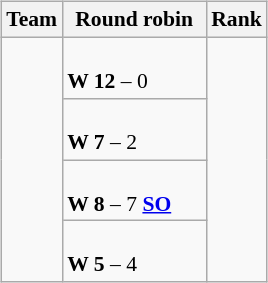<table>
<tr>
<td width=75%><br><table class="wikitable" width="98%" style="text-align:left; font-size:90%">
<tr>
<th width="20%">Team</th>
<th>Round robin</th>
<th width="5%">Rank</th>
</tr>
<tr>
<td rowspan=4></td>
<td><br> <strong>W 12</strong> – 0</td>
<td rowspan=4 align=center></td>
</tr>
<tr>
<td><br> <strong>W 7</strong> – 2</td>
</tr>
<tr>
<td><br> <strong>W 8</strong> – 7 <strong><a href='#'>SO</a></strong></td>
</tr>
<tr>
<td><br><strong>W 5</strong> – 4</td>
</tr>
</table>
</td>
<td><br></td>
</tr>
</table>
